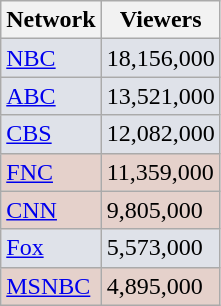<table class="wikitable">
<tr>
<th>Network</th>
<th>Viewers</th>
</tr>
<tr style="background:#dfe2e9;">
<td><a href='#'>NBC</a></td>
<td>18,156,000</td>
</tr>
<tr style="background:#dfe2e9;">
<td><a href='#'>ABC</a></td>
<td>13,521,000</td>
</tr>
<tr style="background:#dfe2e9;">
<td><a href='#'>CBS</a></td>
<td>12,082,000</td>
</tr>
<tr style="background:#e5d1cb;">
<td><a href='#'>FNC</a></td>
<td>11,359,000</td>
</tr>
<tr style="background:#e5d1cb;">
<td><a href='#'>CNN</a></td>
<td>9,805,000</td>
</tr>
<tr style="background:#dfe2e9;">
<td><a href='#'>Fox</a></td>
<td>5,573,000</td>
</tr>
<tr style="background:#e5d1cb;">
<td><a href='#'>MSNBC</a></td>
<td>4,895,000</td>
</tr>
</table>
